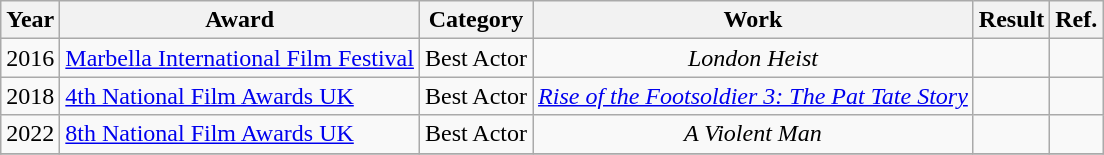<table class="wikitable">
<tr>
<th>Year</th>
<th>Award</th>
<th>Category</th>
<th>Work</th>
<th>Result</th>
<th>Ref.</th>
</tr>
<tr>
<td align=center>2016</td>
<td><a href='#'>Marbella International Film Festival</a></td>
<td>Best Actor</td>
<td align=center><em>London Heist</em></td>
<td></td>
<td style="text-align:center;"></td>
</tr>
<tr>
<td align=center>2018</td>
<td><a href='#'>4th National Film Awards UK</a></td>
<td>Best Actor</td>
<td align=center><em><a href='#'>Rise of the Footsoldier 3: The Pat Tate Story</a></em></td>
<td></td>
<td style="text-align:center;"></td>
</tr>
<tr>
<td align=center>2022</td>
<td><a href='#'>8th National Film Awards UK</a></td>
<td>Best Actor</td>
<td align=center><em>A Violent Man</em></td>
<td></td>
<td style="text-align:center;"></td>
</tr>
<tr>
</tr>
</table>
